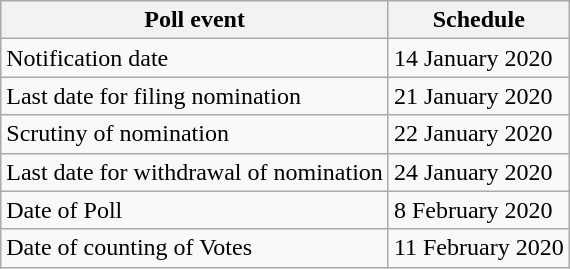<table class="wikitable">
<tr>
<th>Poll event</th>
<th>Schedule</th>
</tr>
<tr>
<td>Notification date</td>
<td>14 January 2020</td>
</tr>
<tr>
<td>Last date for filing nomination</td>
<td>21 January 2020</td>
</tr>
<tr>
<td>Scrutiny of nomination</td>
<td>22 January 2020</td>
</tr>
<tr>
<td>Last date for withdrawal of nomination</td>
<td>24 January 2020</td>
</tr>
<tr>
<td>Date of Poll</td>
<td>8 February 2020</td>
</tr>
<tr>
<td>Date of counting of Votes</td>
<td>11 February 2020</td>
</tr>
</table>
